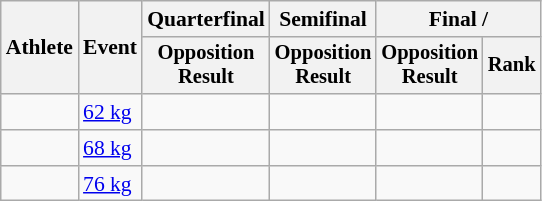<table class=wikitable style=font-size:90%;text-align:center>
<tr>
<th rowspan=2>Athlete</th>
<th rowspan=2>Event</th>
<th>Quarterfinal</th>
<th>Semifinal</th>
<th colspan=2>Final / </th>
</tr>
<tr style=font-size:95%>
<th>Opposition<br>Result</th>
<th>Opposition<br>Result</th>
<th>Opposition<br>Result</th>
<th>Rank</th>
</tr>
<tr>
<td align=left></td>
<td align=left><a href='#'>62 kg</a></td>
<td></td>
<td></td>
<td></td>
<td></td>
</tr>
<tr>
<td align=left></td>
<td align=left><a href='#'>68 kg</a></td>
<td></td>
<td></td>
<td></td>
<td></td>
</tr>
<tr>
<td align=left></td>
<td align=left><a href='#'>76 kg</a></td>
<td></td>
<td></td>
<td></td>
<td></td>
</tr>
</table>
